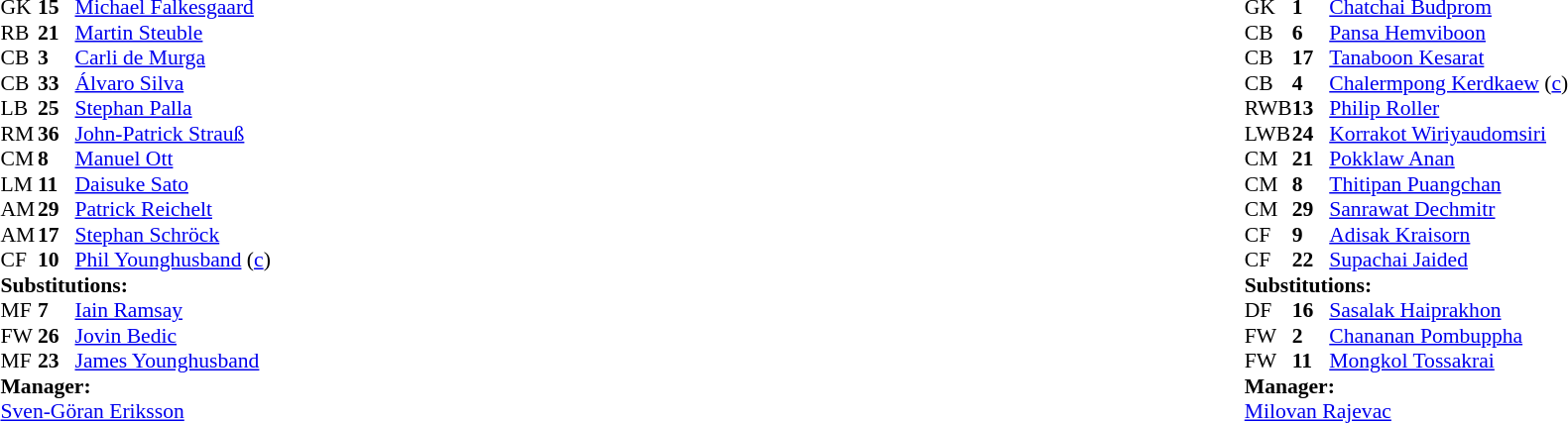<table width="100%">
<tr>
<td valign="top" width="40%"><br><table style="font-size:90%;" cellspacing="0" cellpadding="0">
<tr>
<th width="25"></th>
<th width="25"></th>
</tr>
<tr>
<td>GK</td>
<td><strong>15</strong></td>
<td><a href='#'>Michael Falkesgaard</a></td>
</tr>
<tr>
<td>RB</td>
<td><strong>21</strong></td>
<td><a href='#'>Martin Steuble</a></td>
<td></td>
</tr>
<tr>
<td>CB</td>
<td><strong>3</strong></td>
<td><a href='#'>Carli de Murga</a></td>
</tr>
<tr>
<td>CB</td>
<td><strong>33</strong></td>
<td><a href='#'>Álvaro Silva</a></td>
</tr>
<tr>
<td>LB</td>
<td><strong>25</strong></td>
<td><a href='#'>Stephan Palla</a></td>
<td></td>
<td></td>
</tr>
<tr>
<td>RM</td>
<td><strong>36</strong></td>
<td><a href='#'>John-Patrick Strauß</a></td>
<td></td>
</tr>
<tr>
<td>CM</td>
<td><strong>8</strong></td>
<td><a href='#'>Manuel Ott</a></td>
</tr>
<tr>
<td>LM</td>
<td><strong>11</strong></td>
<td><a href='#'>Daisuke Sato</a></td>
<td></td>
<td></td>
</tr>
<tr>
<td>AM</td>
<td><strong>29</strong></td>
<td><a href='#'>Patrick Reichelt</a></td>
</tr>
<tr>
<td>AM</td>
<td><strong>17</strong></td>
<td><a href='#'>Stephan Schröck</a></td>
</tr>
<tr>
<td>CF</td>
<td><strong>10</strong></td>
<td><a href='#'>Phil Younghusband</a> (<a href='#'>c</a>)</td>
<td></td>
<td></td>
</tr>
<tr>
<td colspan=3><strong>Substitutions:</strong></td>
</tr>
<tr>
<td>MF</td>
<td><strong>7</strong></td>
<td><a href='#'>Iain Ramsay</a></td>
<td></td>
<td></td>
</tr>
<tr>
<td>FW</td>
<td><strong>26</strong></td>
<td><a href='#'>Jovin Bedic</a></td>
<td></td>
<td></td>
</tr>
<tr>
<td>MF</td>
<td><strong>23</strong></td>
<td><a href='#'>James Younghusband</a></td>
<td></td>
<td></td>
</tr>
<tr>
<td colspan=3><strong>Manager:</strong></td>
</tr>
<tr>
<td colspan=4> <a href='#'>Sven-Göran Eriksson</a></td>
</tr>
</table>
</td>
<td valign="top"></td>
<td valign="top" width="50%"><br><table style="font-size:90%;" cellspacing="0" cellpadding="0" align="center">
<tr>
<th width=25></th>
<th width=25></th>
</tr>
<tr>
<td>GK</td>
<td><strong>1</strong></td>
<td><a href='#'>Chatchai Budprom</a></td>
</tr>
<tr>
<td>CB</td>
<td><strong>6</strong></td>
<td><a href='#'>Pansa Hemviboon</a></td>
</tr>
<tr>
<td>CB</td>
<td><strong>17</strong></td>
<td><a href='#'>Tanaboon Kesarat</a></td>
<td></td>
<td></td>
</tr>
<tr>
<td>CB</td>
<td><strong>4</strong></td>
<td><a href='#'>Chalermpong Kerdkaew</a> (<a href='#'>c</a>)</td>
</tr>
<tr>
<td>RWB</td>
<td><strong>13</strong></td>
<td><a href='#'>Philip Roller</a></td>
<td></td>
</tr>
<tr>
<td>LWB</td>
<td><strong>24</strong></td>
<td><a href='#'>Korrakot Wiriyaudomsiri</a></td>
</tr>
<tr>
<td>CM</td>
<td><strong>21</strong></td>
<td><a href='#'>Pokklaw Anan</a></td>
</tr>
<tr>
<td>CM</td>
<td><strong>8</strong></td>
<td><a href='#'>Thitipan Puangchan</a></td>
<td></td>
</tr>
<tr>
<td>CM</td>
<td><strong>29</strong></td>
<td><a href='#'>Sanrawat Dechmitr</a></td>
</tr>
<tr>
<td>CF</td>
<td><strong>9</strong></td>
<td><a href='#'>Adisak Kraisorn</a></td>
<td></td>
<td></td>
</tr>
<tr>
<td>CF</td>
<td><strong>22</strong></td>
<td><a href='#'>Supachai Jaided</a></td>
<td></td>
<td></td>
</tr>
<tr>
<td colspan=3><strong>Substitutions:</strong></td>
</tr>
<tr>
<td>DF</td>
<td><strong>16</strong></td>
<td><a href='#'>Sasalak Haiprakhon</a></td>
<td></td>
<td></td>
</tr>
<tr>
<td>FW</td>
<td><strong>2</strong></td>
<td><a href='#'>Chananan Pombuppha</a></td>
<td></td>
<td></td>
</tr>
<tr>
<td>FW</td>
<td><strong>11</strong></td>
<td><a href='#'>Mongkol Tossakrai</a></td>
<td></td>
<td></td>
</tr>
<tr>
<td colspan=3><strong>Manager:</strong></td>
</tr>
<tr>
<td colspan=4> <a href='#'>Milovan Rajevac</a></td>
</tr>
</table>
</td>
</tr>
</table>
